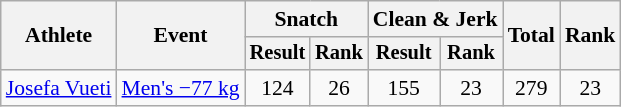<table class="wikitable" style="font-size:90%">
<tr>
<th rowspan="2">Athlete</th>
<th rowspan="2">Event</th>
<th colspan="2">Snatch</th>
<th colspan="2">Clean & Jerk</th>
<th rowspan="2">Total</th>
<th rowspan="2">Rank</th>
</tr>
<tr style="font-size:95%">
<th>Result</th>
<th>Rank</th>
<th>Result</th>
<th>Rank</th>
</tr>
<tr align=center>
<td align=left><a href='#'>Josefa Vueti</a></td>
<td align=left><a href='#'>Men's −77 kg</a></td>
<td>124</td>
<td>26</td>
<td>155</td>
<td>23</td>
<td>279</td>
<td>23</td>
</tr>
</table>
